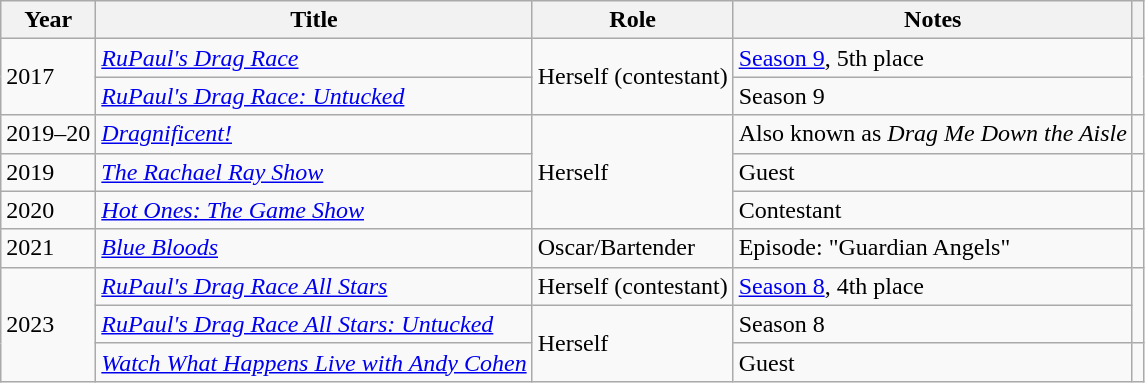<table class="wikitable plainrowheaders sortable">
<tr>
<th scope="col">Year</th>
<th scope="col">Title</th>
<th scope="col">Role</th>
<th scope="col">Notes</th>
<th style="text-align: center;" class="unsortable"></th>
</tr>
<tr>
<td rowspan="2">2017</td>
<td scope="row"><em><a href='#'>RuPaul's Drag Race</a></em></td>
<td rowspan="2">Herself (contestant)</td>
<td><a href='#'>Season 9</a>, 5th place</td>
<td rowspan="2" style="text-align: center;"></td>
</tr>
<tr>
<td scope="row"><em><a href='#'>RuPaul's Drag Race: Untucked</a></em></td>
<td>Season 9</td>
</tr>
<tr>
<td>2019–20</td>
<td scope="row"><em><a href='#'>Dragnificent!</a></em></td>
<td rowspan="3">Herself</td>
<td>Also known as <em>Drag Me Down the Aisle</em></td>
<td style="text-align: center;"></td>
</tr>
<tr>
<td>2019</td>
<td scope="row"><em><a href='#'>The Rachael Ray Show</a></em></td>
<td>Guest</td>
<td style="text-align: center;"></td>
</tr>
<tr>
<td>2020</td>
<td scope="row"><em><a href='#'>Hot Ones: The Game Show</a></em></td>
<td rowspan="row">Contestant</td>
<td style="text-align: center;"></td>
</tr>
<tr>
<td>2021</td>
<td><em><a href='#'>Blue Bloods</a></em></td>
<td>Oscar/Bartender</td>
<td>Episode: "Guardian Angels"</td>
<td style="text-align: center;"></td>
</tr>
<tr>
<td rowspan="3">2023</td>
<td><em><a href='#'>RuPaul's Drag Race All Stars</a></em></td>
<td>Herself (contestant)</td>
<td><a href='#'>Season 8</a>, 4th place</td>
<td rowspan="2" style="text-align: center;"></td>
</tr>
<tr>
<td scope="row"><em><a href='#'>RuPaul's Drag Race All Stars: Untucked</a></em></td>
<td rowspan="2">Herself</td>
<td>Season 8</td>
</tr>
<tr>
<td><em><a href='#'>Watch What Happens Live with Andy Cohen</a></em></td>
<td>Guest</td>
<td></td>
</tr>
</table>
